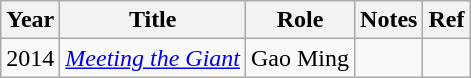<table class="wikitable sortable">
<tr>
<th>Year</th>
<th>Title</th>
<th>Role</th>
<th class="unsortable">Notes</th>
<th class="unsortable">Ref</th>
</tr>
<tr>
<td>2014</td>
<td><em><a href='#'>Meeting the Giant</a></em></td>
<td>Gao Ming</td>
<td></td>
<td></td>
</tr>
</table>
